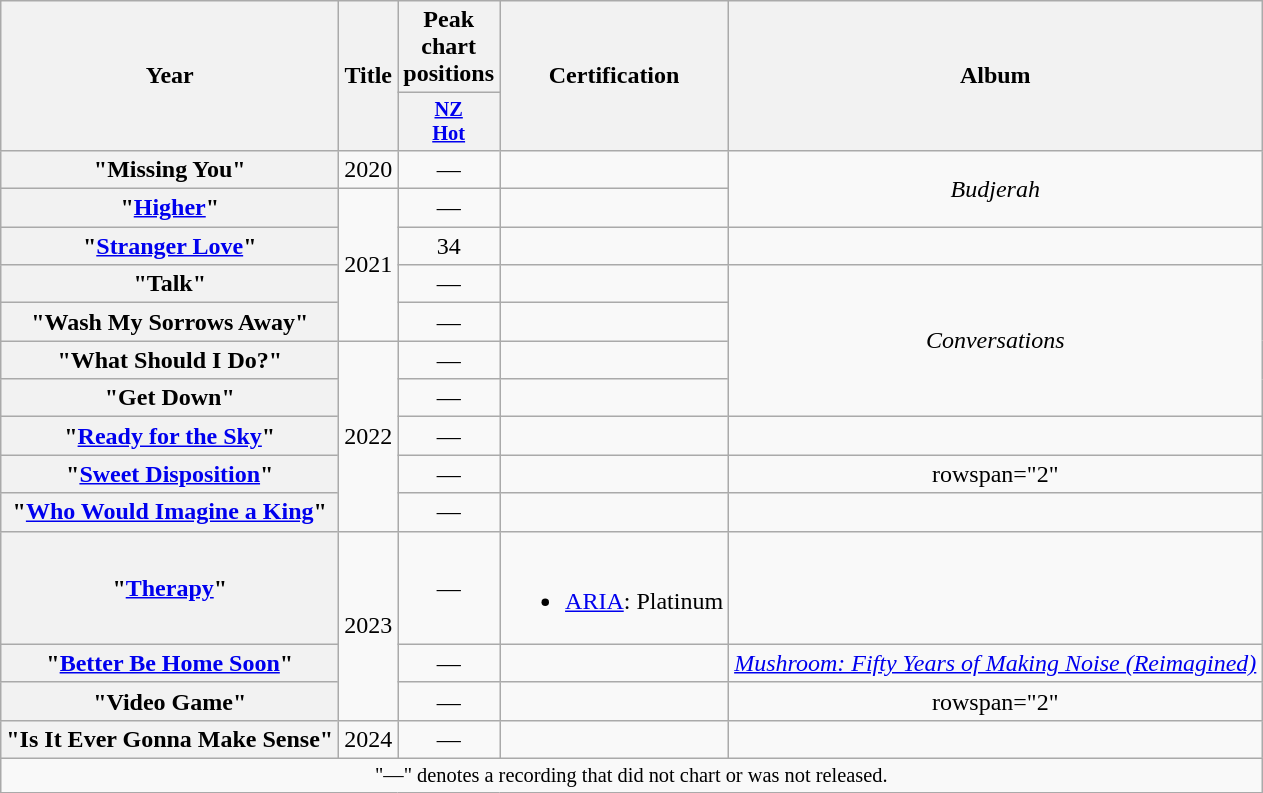<table class="wikitable plainrowheaders" style="text-align:center;">
<tr>
<th scope="col" rowspan="2">Year</th>
<th scope="col" rowspan="2">Title</th>
<th scope="col" colspan="1">Peak chart positions</th>
<th scope="col" rowspan="2">Certification</th>
<th scope="col" rowspan="2">Album</th>
</tr>
<tr>
<th scope="col" style="width:3em;font-size:85%;"><a href='#'>NZ<br>Hot</a><br></th>
</tr>
<tr>
<th scope="row">"Missing You"</th>
<td>2020</td>
<td>—</td>
<td></td>
<td rowspan="2"><em>Budjerah</em></td>
</tr>
<tr>
<th scope="row">"<a href='#'>Higher</a>"</th>
<td rowspan="4">2021</td>
<td>—</td>
<td></td>
</tr>
<tr>
<th scope="row">"<a href='#'>Stranger Love</a>"<br></th>
<td>34</td>
<td></td>
<td></td>
</tr>
<tr>
<th scope="row">"Talk"<br></th>
<td>—</td>
<td></td>
<td rowspan="4"><em>Conversations</em></td>
</tr>
<tr>
<th scope="row">"Wash My Sorrows Away"</th>
<td>—</td>
<td></td>
</tr>
<tr>
<th scope="row">"What Should I Do?"</th>
<td rowspan="5">2022</td>
<td>—</td>
<td></td>
</tr>
<tr>
<th scope="row">"Get Down"</th>
<td>—</td>
<td></td>
</tr>
<tr>
<th scope="row">"<a href='#'>Ready for the Sky</a>"</th>
<td>—</td>
<td></td>
<td></td>
</tr>
<tr>
<th scope="row">"<a href='#'>Sweet Disposition</a>"<br></th>
<td>—</td>
<td></td>
<td>rowspan="2" </td>
</tr>
<tr>
<th scope="row">"<a href='#'>Who Would Imagine a King</a>"</th>
<td>—</td>
<td></td>
</tr>
<tr>
<th scope="row">"<a href='#'>Therapy</a>"</th>
<td rowspan="3">2023</td>
<td>—</td>
<td><br><ul><li><a href='#'>ARIA</a>: Platinum</li></ul></td>
<td></td>
</tr>
<tr>
<th scope="row">"<a href='#'>Better Be Home Soon</a>"<br></th>
<td>—</td>
<td></td>
<td><em><a href='#'>Mushroom: Fifty Years of Making Noise (Reimagined)</a></em></td>
</tr>
<tr>
<th scope="row">"Video Game"</th>
<td>—</td>
<td></td>
<td>rowspan="2" </td>
</tr>
<tr>
<th scope="row">"Is It Ever Gonna Make Sense"</th>
<td>2024</td>
<td>—</td>
<td></td>
</tr>
<tr>
<td colspan="5" style="font-size:85%">"—" denotes a recording that did not chart or was not released.</td>
</tr>
</table>
